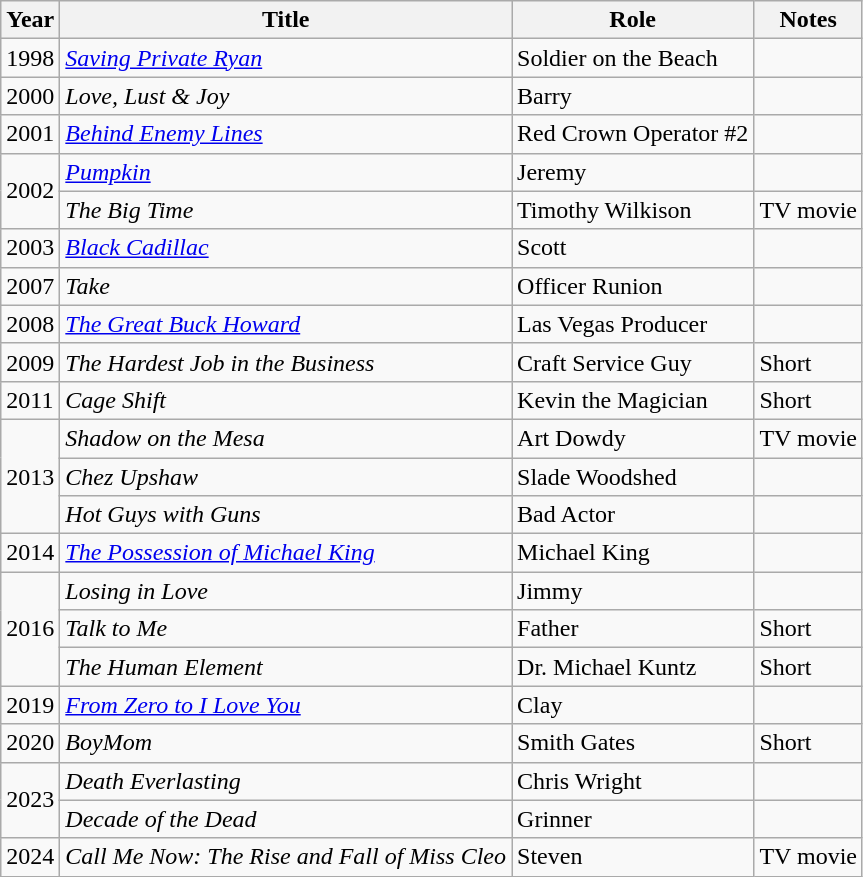<table class="wikitable sortable">
<tr>
<th>Year</th>
<th>Title</th>
<th>Role</th>
<th>Notes</th>
</tr>
<tr>
<td>1998</td>
<td><em><a href='#'>Saving Private Ryan</a></em></td>
<td>Soldier on the Beach</td>
<td></td>
</tr>
<tr>
<td>2000</td>
<td><em>Love, Lust & Joy</em></td>
<td>Barry</td>
<td></td>
</tr>
<tr>
<td>2001</td>
<td><em><a href='#'>Behind Enemy Lines</a></em></td>
<td>Red Crown Operator #2</td>
<td></td>
</tr>
<tr>
<td rowspan="2">2002</td>
<td><em><a href='#'>Pumpkin</a></em></td>
<td>Jeremy</td>
<td></td>
</tr>
<tr>
<td><em>The Big Time</em></td>
<td>Timothy Wilkison</td>
<td>TV movie</td>
</tr>
<tr>
<td>2003</td>
<td><em><a href='#'>Black Cadillac</a></em></td>
<td>Scott</td>
<td></td>
</tr>
<tr>
<td>2007</td>
<td><em>Take</em></td>
<td>Officer Runion</td>
<td></td>
</tr>
<tr>
<td>2008</td>
<td><em><a href='#'>The Great Buck Howard</a></em></td>
<td>Las Vegas Producer</td>
<td></td>
</tr>
<tr>
<td>2009</td>
<td><em>The Hardest Job in the Business</em></td>
<td>Craft Service Guy</td>
<td>Short</td>
</tr>
<tr>
<td>2011</td>
<td><em>Cage Shift</em></td>
<td>Kevin the Magician</td>
<td>Short</td>
</tr>
<tr>
<td rowspan="3">2013</td>
<td><em>Shadow on the Mesa</em></td>
<td>Art Dowdy</td>
<td>TV movie</td>
</tr>
<tr>
<td><em>Chez Upshaw</em></td>
<td>Slade Woodshed</td>
<td></td>
</tr>
<tr>
<td><em>Hot Guys with Guns</em></td>
<td>Bad Actor</td>
<td></td>
</tr>
<tr>
<td>2014</td>
<td><em><a href='#'>The Possession of Michael King</a></em></td>
<td>Michael King</td>
<td></td>
</tr>
<tr>
<td rowspan="3">2016</td>
<td><em>Losing in Love</em></td>
<td>Jimmy</td>
<td></td>
</tr>
<tr>
<td><em>Talk to Me</em></td>
<td>Father</td>
<td>Short</td>
</tr>
<tr>
<td><em>The Human Element</em></td>
<td>Dr. Michael Kuntz</td>
<td>Short</td>
</tr>
<tr>
<td>2019</td>
<td><em><a href='#'>From Zero to I Love You</a></em></td>
<td>Clay</td>
<td></td>
</tr>
<tr>
<td>2020</td>
<td><em>BoyMom</em></td>
<td>Smith Gates</td>
<td>Short</td>
</tr>
<tr>
<td rowspan="2">2023</td>
<td><em>Death Everlasting</em></td>
<td>Chris Wright</td>
<td></td>
</tr>
<tr>
<td><em>Decade of the Dead</em></td>
<td>Grinner</td>
<td></td>
</tr>
<tr>
<td>2024</td>
<td><em>Call Me Now: The Rise and Fall of Miss Cleo</em></td>
<td>Steven</td>
<td>TV movie</td>
</tr>
</table>
